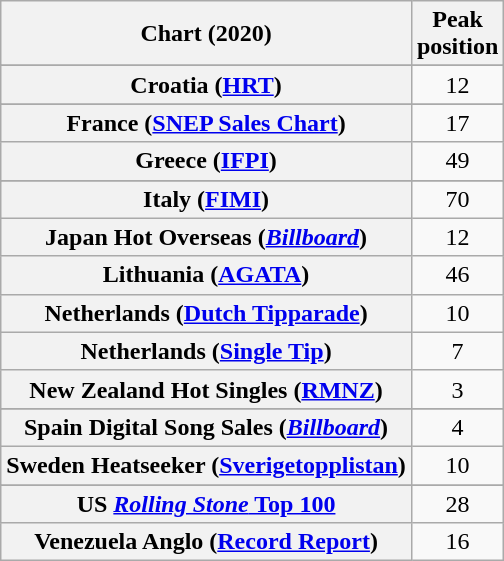<table class="wikitable sortable plainrowheaders" style="text-align:center">
<tr>
<th scope="col">Chart (2020)</th>
<th scope="col">Peak<br>position</th>
</tr>
<tr>
</tr>
<tr>
</tr>
<tr>
</tr>
<tr>
</tr>
<tr>
</tr>
<tr>
</tr>
<tr>
</tr>
<tr>
</tr>
<tr>
</tr>
<tr>
<th scope="row">Croatia (<a href='#'>HRT</a>)</th>
<td>12</td>
</tr>
<tr>
</tr>
<tr>
<th scope="row">France (<a href='#'>SNEP Sales Chart</a>)</th>
<td align="center">17</td>
</tr>
<tr>
<th scope="row">Greece (<a href='#'>IFPI</a>)</th>
<td>49</td>
</tr>
<tr>
</tr>
<tr>
</tr>
<tr>
</tr>
<tr>
<th scope="row">Italy (<a href='#'>FIMI</a>)</th>
<td>70</td>
</tr>
<tr>
<th scope="row">Japan Hot Overseas (<em><a href='#'>Billboard</a></em>)</th>
<td>12</td>
</tr>
<tr>
<th scope="row">Lithuania (<a href='#'>AGATA</a>)</th>
<td>46</td>
</tr>
<tr>
<th scope="row">Netherlands (<a href='#'>Dutch Tipparade</a>)</th>
<td>10</td>
</tr>
<tr>
<th scope="row">Netherlands (<a href='#'>Single Tip</a>)</th>
<td>7</td>
</tr>
<tr>
<th scope="row">New Zealand Hot Singles (<a href='#'>RMNZ</a>)</th>
<td>3</td>
</tr>
<tr>
</tr>
<tr>
</tr>
<tr>
<th scope="row">Spain Digital Song Sales (<em><a href='#'>Billboard</a></em>)</th>
<td>4</td>
</tr>
<tr>
<th scope="row">Sweden Heatseeker (<a href='#'>Sverigetopplistan</a>)</th>
<td>10</td>
</tr>
<tr>
</tr>
<tr>
</tr>
<tr>
</tr>
<tr>
</tr>
<tr>
</tr>
<tr>
</tr>
<tr>
</tr>
<tr>
<th scope="row">US <a href='#'><em>Rolling Stone</em> Top 100</a></th>
<td>28</td>
</tr>
<tr>
<th scope="row">Venezuela Anglo (<a href='#'>Record Report</a>)</th>
<td>16</td>
</tr>
</table>
